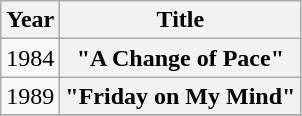<table class="wikitable plainrowheaders" style="text-align:center;" border="1">
<tr>
<th>Year</th>
<th>Title</th>
</tr>
<tr>
<td>1984</td>
<th scope="row">"A Change of Pace"</th>
</tr>
<tr>
<td>1989</td>
<th scope="row">"Friday on My Mind"</th>
</tr>
<tr>
</tr>
</table>
